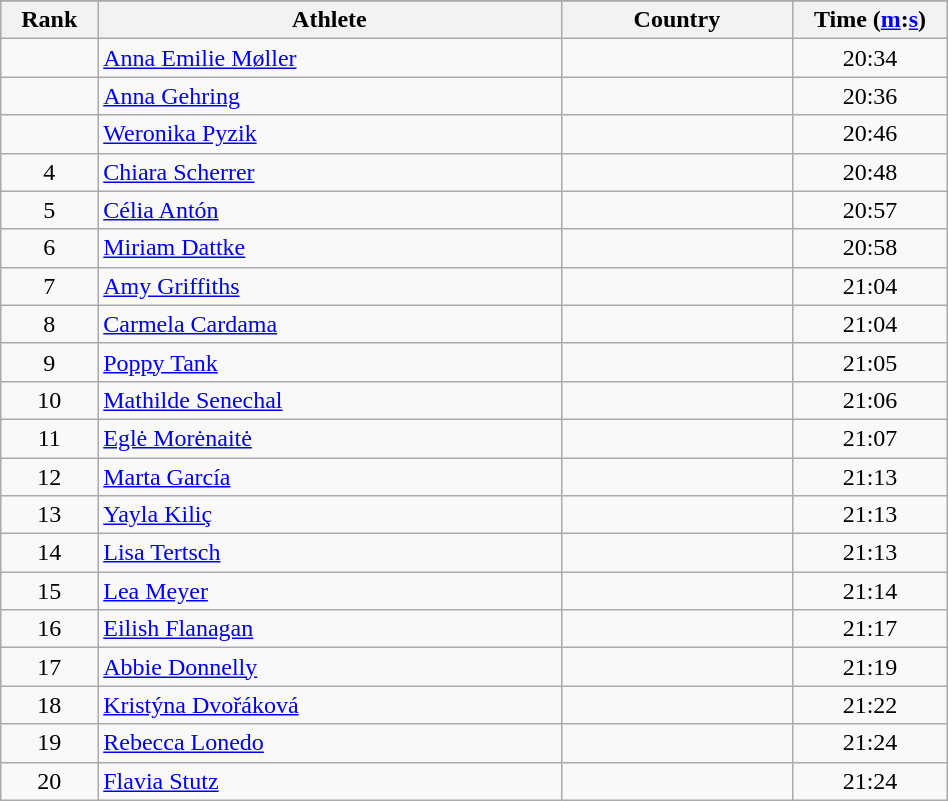<table class="wikitable" style="text-align:center;" width="50%">
<tr>
</tr>
<tr>
<th width=5%>Rank</th>
<th width=30%>Athlete</th>
<th width=15%>Country</th>
<th width=10%>Time (<a href='#'>m</a>:<a href='#'>s</a>)</th>
</tr>
<tr>
<td></td>
<td align=left><a href='#'>Anna Emilie Møller</a></td>
<td align=left></td>
<td>20:34</td>
</tr>
<tr>
<td></td>
<td align=left><a href='#'>Anna Gehring</a></td>
<td align=left></td>
<td>20:36</td>
</tr>
<tr>
<td></td>
<td align=left><a href='#'>Weronika Pyzik</a></td>
<td align=left></td>
<td>20:46</td>
</tr>
<tr>
<td>4</td>
<td align=left><a href='#'>Chiara Scherrer</a></td>
<td align=left></td>
<td>20:48</td>
</tr>
<tr>
<td>5</td>
<td align=left><a href='#'>Célia Antón</a></td>
<td align=left></td>
<td>20:57</td>
</tr>
<tr>
<td>6</td>
<td align=left><a href='#'>Miriam Dattke</a></td>
<td align=left></td>
<td>20:58</td>
</tr>
<tr>
<td>7</td>
<td align=left><a href='#'>Amy Griffiths</a></td>
<td align=left></td>
<td>21:04</td>
</tr>
<tr>
<td>8</td>
<td align=left><a href='#'>Carmela Cardama</a></td>
<td align=left></td>
<td>21:04</td>
</tr>
<tr>
<td>9</td>
<td align=left><a href='#'>Poppy Tank</a></td>
<td align=left></td>
<td>21:05</td>
</tr>
<tr>
<td>10</td>
<td align=left><a href='#'>Mathilde Senechal</a></td>
<td align=left></td>
<td>21:06</td>
</tr>
<tr>
<td>11</td>
<td align=left><a href='#'>Eglė Morėnaitė</a></td>
<td align=left></td>
<td>21:07</td>
</tr>
<tr>
<td>12</td>
<td align=left><a href='#'>Marta García</a></td>
<td align=left></td>
<td>21:13</td>
</tr>
<tr>
<td>13</td>
<td align=left><a href='#'>Yayla Kiliç</a></td>
<td align=left></td>
<td>21:13</td>
</tr>
<tr>
<td>14</td>
<td align=left><a href='#'>Lisa Tertsch</a></td>
<td align=left></td>
<td>21:13</td>
</tr>
<tr>
<td>15</td>
<td align=left><a href='#'>Lea Meyer</a></td>
<td align=left></td>
<td>21:14</td>
</tr>
<tr>
<td>16</td>
<td align=left><a href='#'>Eilish Flanagan</a></td>
<td align=left></td>
<td>21:17</td>
</tr>
<tr>
<td>17</td>
<td align=left><a href='#'>Abbie Donnelly</a></td>
<td align=left></td>
<td>21:19</td>
</tr>
<tr>
<td>18</td>
<td align=left><a href='#'>Kristýna Dvořáková</a></td>
<td align=left></td>
<td>21:22</td>
</tr>
<tr>
<td>19</td>
<td align=left><a href='#'>Rebecca Lonedo</a></td>
<td align=left></td>
<td>21:24</td>
</tr>
<tr>
<td>20</td>
<td align=left><a href='#'>Flavia Stutz</a></td>
<td align=left></td>
<td>21:24</td>
</tr>
</table>
